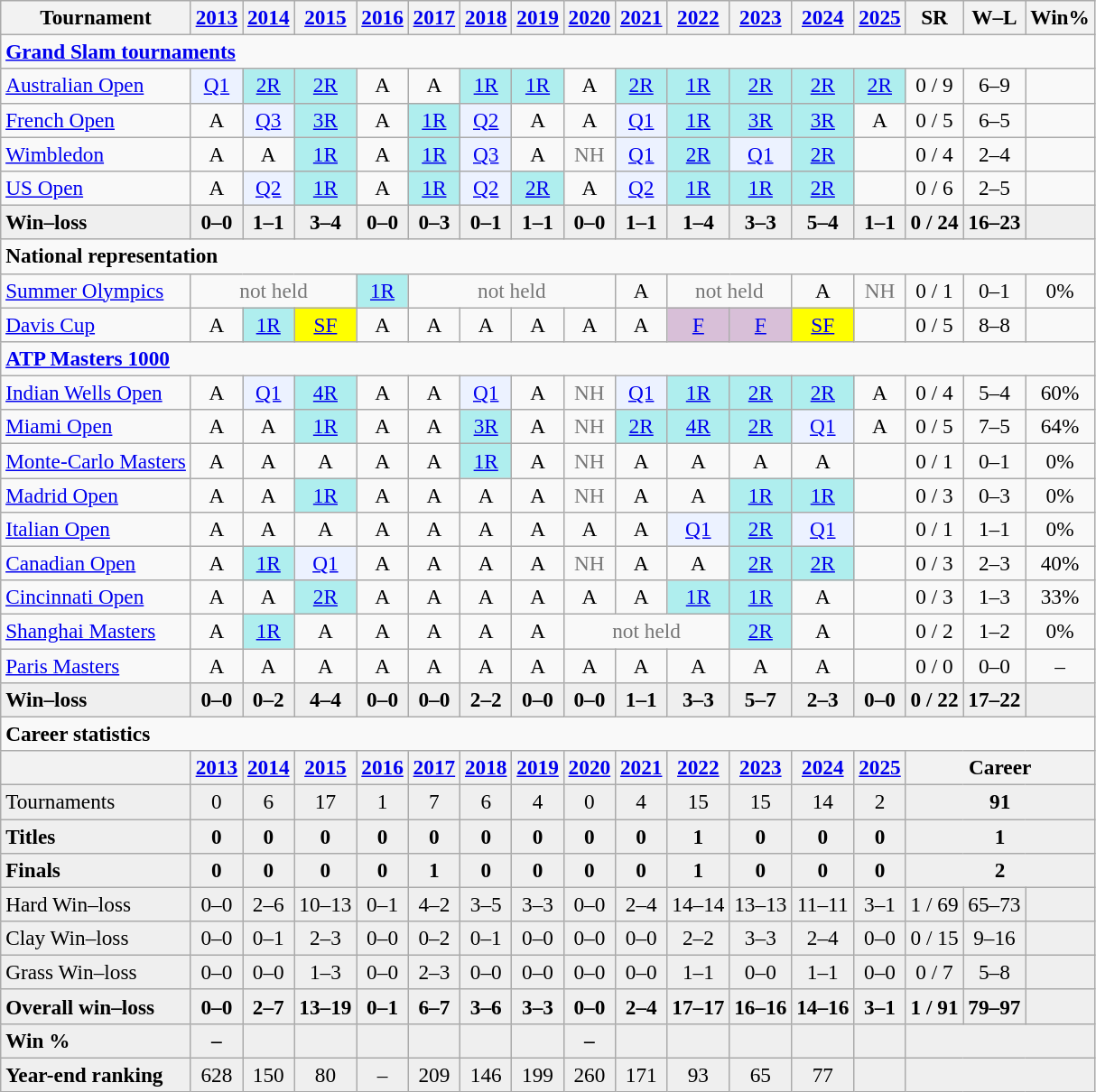<table class="wikitable nowrap" style=text-align:center;font-size:97%>
<tr>
<th>Tournament</th>
<th><a href='#'>2013</a></th>
<th><a href='#'>2014</a></th>
<th><a href='#'>2015</a></th>
<th><a href='#'>2016</a></th>
<th><a href='#'>2017</a></th>
<th><a href='#'>2018</a></th>
<th><a href='#'>2019</a></th>
<th><a href='#'>2020</a></th>
<th><a href='#'>2021</a></th>
<th><a href='#'>2022</a></th>
<th><a href='#'>2023</a></th>
<th><a href='#'>2024</a></th>
<th><a href='#'>2025</a></th>
<th>SR</th>
<th>W–L</th>
<th>Win%</th>
</tr>
<tr>
<td colspan="17" style="text-align:left;"><strong><a href='#'>Grand Slam tournaments</a></strong></td>
</tr>
<tr>
<td align=left><a href='#'>Australian Open</a></td>
<td bgcolor=ecf2ff><a href='#'>Q1</a></td>
<td bgcolor=afeeee><a href='#'>2R</a></td>
<td bgcolor=afeeee><a href='#'>2R</a></td>
<td>A</td>
<td>A</td>
<td bgcolor=afeeee><a href='#'>1R</a></td>
<td bgcolor=afeeee><a href='#'>1R</a></td>
<td>A</td>
<td bgcolor=afeeee><a href='#'>2R</a></td>
<td bgcolor=afeeee><a href='#'>1R</a></td>
<td bgcolor=afeeee><a href='#'>2R</a></td>
<td bgcolor=afeeee><a href='#'>2R</a></td>
<td bgcolor=afeeee><a href='#'>2R</a></td>
<td>0 / 9</td>
<td>6–9</td>
<td></td>
</tr>
<tr>
<td align=left><a href='#'>French Open</a></td>
<td>A</td>
<td bgcolor=ecf2ff><a href='#'>Q3</a></td>
<td bgcolor=afeeee><a href='#'>3R</a></td>
<td>A</td>
<td bgcolor=afeeee><a href='#'>1R</a></td>
<td bgcolor=ecf2ff><a href='#'>Q2</a></td>
<td>A</td>
<td>A</td>
<td bgcolor=ecf2ff><a href='#'>Q1</a></td>
<td bgcolor=afeeee><a href='#'>1R</a></td>
<td bgcolor=afeeee><a href='#'>3R</a></td>
<td bgcolor=afeeee><a href='#'>3R</a></td>
<td>A</td>
<td>0 / 5</td>
<td>6–5</td>
<td></td>
</tr>
<tr>
<td align=left><a href='#'>Wimbledon</a></td>
<td>A</td>
<td>A</td>
<td bgcolor=afeeee><a href='#'>1R</a></td>
<td>A</td>
<td bgcolor=afeeee><a href='#'>1R</a></td>
<td bgcolor=ecf2ff><a href='#'>Q3</a></td>
<td>A</td>
<td style=color:#767676>NH</td>
<td bgcolor=ecf2ff><a href='#'>Q1</a></td>
<td bgcolor=afeeee><a href='#'>2R</a></td>
<td bgcolor=ecf2ff><a href='#'>Q1</a></td>
<td bgcolor=afeeee><a href='#'>2R</a></td>
<td></td>
<td>0 / 4</td>
<td>2–4</td>
<td></td>
</tr>
<tr>
<td align=left><a href='#'>US Open</a></td>
<td>A</td>
<td bgcolor=ecf2ff><a href='#'>Q2</a></td>
<td bgcolor=afeeee><a href='#'>1R</a></td>
<td>A</td>
<td bgcolor=afeeee><a href='#'>1R</a></td>
<td bgcolor=ecf2ff><a href='#'>Q2</a></td>
<td bgcolor=afeeee><a href='#'>2R</a></td>
<td>A</td>
<td bgcolor=ecf2ff><a href='#'>Q2</a></td>
<td bgcolor=afeeee><a href='#'>1R</a></td>
<td bgcolor=afeeee><a href='#'>1R</a></td>
<td bgcolor=afeeee><a href='#'>2R</a></td>
<td></td>
<td>0 / 6</td>
<td>2–5</td>
<td></td>
</tr>
<tr style=font-weight:bold;background:#efefef>
<td style=text-align:left>Win–loss</td>
<td>0–0</td>
<td>1–1</td>
<td>3–4</td>
<td>0–0</td>
<td>0–3</td>
<td>0–1</td>
<td>1–1</td>
<td>0–0</td>
<td>1–1</td>
<td>1–4</td>
<td>3–3</td>
<td>5–4</td>
<td>1–1</td>
<td>0 / 24</td>
<td>16–23</td>
<td></td>
</tr>
<tr>
<td colspan="17" style="text-align:left;"><strong>National representation</strong></td>
</tr>
<tr>
<td align=left><a href='#'>Summer Olympics</a></td>
<td colspan=3 style=color:#767676>not held</td>
<td bgcolor=afeeee><a href='#'>1R</a></td>
<td colspan=4 style=color:#767676>not held</td>
<td>A</td>
<td colspan=2 style=color:#767676>not held</td>
<td>A</td>
<td style=color:#767676>NH</td>
<td>0 / 1</td>
<td>0–1</td>
<td>0%</td>
</tr>
<tr>
<td align=left><a href='#'>Davis Cup</a></td>
<td>A</td>
<td bgcolor=afeeee><a href='#'>1R</a></td>
<td bgcolor=yellow><a href='#'>SF</a></td>
<td>A</td>
<td>A</td>
<td>A</td>
<td>A</td>
<td>A</td>
<td>A</td>
<td bgcolor=thistle><a href='#'>F</a></td>
<td bgcolor=thistle><a href='#'>F</a></td>
<td bgcolor=yellow><a href='#'>SF</a></td>
<td></td>
<td>0 / 5</td>
<td>8–8</td>
<td></td>
</tr>
<tr>
<td colspan="17" style="text-align:left;"><strong><a href='#'>ATP Masters 1000</a></strong></td>
</tr>
<tr>
<td align=left><a href='#'>Indian Wells Open</a></td>
<td>A</td>
<td bgcolor=ecf2ff><a href='#'>Q1</a></td>
<td bgcolor=afeeee><a href='#'>4R</a></td>
<td>A</td>
<td>A</td>
<td bgcolor=ecf2ff><a href='#'>Q1</a></td>
<td>A</td>
<td style=color:#767676>NH</td>
<td bgcolor=ecf2ff><a href='#'>Q1</a></td>
<td bgcolor=afeeee><a href='#'>1R</a></td>
<td bgcolor=afeeee><a href='#'>2R</a></td>
<td bgcolor=afeeee><a href='#'>2R</a></td>
<td>A</td>
<td>0 / 4</td>
<td>5–4</td>
<td>60%</td>
</tr>
<tr>
<td align=left><a href='#'>Miami Open</a></td>
<td>A</td>
<td>A</td>
<td bgcolor=afeeee><a href='#'>1R</a></td>
<td>A</td>
<td>A</td>
<td bgcolor=afeeee><a href='#'>3R</a></td>
<td>A</td>
<td style=color:#767676>NH</td>
<td bgcolor=afeeee><a href='#'>2R</a></td>
<td bgcolor=afeeee><a href='#'>4R</a></td>
<td bgcolor=afeeee><a href='#'>2R</a></td>
<td bgcolor=ecf2ff><a href='#'>Q1</a></td>
<td>A</td>
<td>0 / 5</td>
<td>7–5</td>
<td>64%</td>
</tr>
<tr>
<td align=left><a href='#'>Monte-Carlo Masters</a></td>
<td>A</td>
<td>A</td>
<td>A</td>
<td>A</td>
<td>A</td>
<td bgcolor=afeeee><a href='#'>1R</a></td>
<td>A</td>
<td style=color:#767676>NH</td>
<td>A</td>
<td>A</td>
<td>A</td>
<td>A</td>
<td></td>
<td>0 / 1</td>
<td>0–1</td>
<td>0%</td>
</tr>
<tr>
<td align=left><a href='#'>Madrid Open</a></td>
<td>A</td>
<td>A</td>
<td bgcolor=afeeee><a href='#'>1R</a></td>
<td>A</td>
<td>A</td>
<td>A</td>
<td>A</td>
<td style=color:#767676>NH</td>
<td>A</td>
<td>A</td>
<td bgcolor=afeeee><a href='#'>1R</a></td>
<td bgcolor=afeeee><a href='#'>1R</a></td>
<td></td>
<td>0 / 3</td>
<td>0–3</td>
<td>0%</td>
</tr>
<tr>
<td align=left><a href='#'>Italian Open</a></td>
<td>A</td>
<td>A</td>
<td>A</td>
<td>A</td>
<td>A</td>
<td>A</td>
<td>A</td>
<td>A</td>
<td>A</td>
<td bgcolor=ecf2ff><a href='#'>Q1</a></td>
<td bgcolor=afeeee><a href='#'>2R</a></td>
<td bgcolor=ecf2ff><a href='#'>Q1</a></td>
<td></td>
<td>0 / 1</td>
<td>1–1</td>
<td>0%</td>
</tr>
<tr>
<td align=left><a href='#'>Canadian Open</a></td>
<td>A</td>
<td bgcolor=afeeee><a href='#'>1R</a></td>
<td bgcolor=ecf2ff><a href='#'>Q1</a></td>
<td>A</td>
<td>A</td>
<td>A</td>
<td>A</td>
<td style=color:#767676>NH</td>
<td>A</td>
<td>A</td>
<td bgcolor=afeeee><a href='#'>2R</a></td>
<td bgcolor=afeeee><a href='#'>2R</a></td>
<td></td>
<td>0 / 3</td>
<td>2–3</td>
<td>40%</td>
</tr>
<tr>
<td align=left><a href='#'>Cincinnati Open</a></td>
<td>A</td>
<td>A</td>
<td bgcolor=afeeee><a href='#'>2R</a></td>
<td>A</td>
<td>A</td>
<td>A</td>
<td>A</td>
<td>A</td>
<td>A</td>
<td bgcolor=afeeee><a href='#'>1R</a></td>
<td bgcolor=afeeee><a href='#'>1R</a></td>
<td>A</td>
<td></td>
<td>0 / 3</td>
<td>1–3</td>
<td>33%</td>
</tr>
<tr>
<td align=left><a href='#'>Shanghai Masters</a></td>
<td>A</td>
<td bgcolor=afeeee><a href='#'>1R</a></td>
<td>A</td>
<td>A</td>
<td>A</td>
<td>A</td>
<td>A</td>
<td colspan=3 style=color:#767676>not held</td>
<td bgcolor=afeeee><a href='#'>2R</a></td>
<td>A</td>
<td></td>
<td>0 / 2</td>
<td>1–2</td>
<td>0%</td>
</tr>
<tr>
<td align=left><a href='#'>Paris Masters</a></td>
<td>A</td>
<td>A</td>
<td>A</td>
<td>A</td>
<td>A</td>
<td>A</td>
<td>A</td>
<td>A</td>
<td>A</td>
<td>A</td>
<td>A</td>
<td>A</td>
<td></td>
<td>0 / 0</td>
<td>0–0</td>
<td>–</td>
</tr>
<tr style=font-weight:bold;background:#efefef>
<td style=text-align:left>Win–loss</td>
<td>0–0</td>
<td>0–2</td>
<td>4–4</td>
<td>0–0</td>
<td>0–0</td>
<td>2–2</td>
<td>0–0</td>
<td>0–0</td>
<td>1–1</td>
<td>3–3</td>
<td>5–7</td>
<td>2–3</td>
<td>0–0</td>
<td>0 / 22</td>
<td>17–22</td>
<td></td>
</tr>
<tr>
<td colspan="17" style="text-align:left;"><strong>Career statistics</strong></td>
</tr>
<tr>
<th></th>
<th><a href='#'>2013</a></th>
<th><a href='#'>2014</a></th>
<th><a href='#'>2015</a></th>
<th><a href='#'>2016</a></th>
<th><a href='#'>2017</a></th>
<th><a href='#'>2018</a></th>
<th><a href='#'>2019</a></th>
<th><a href='#'>2020</a></th>
<th><a href='#'>2021</a></th>
<th><a href='#'>2022</a></th>
<th><a href='#'>2023</a></th>
<th><a href='#'>2024</a></th>
<th><a href='#'>2025</a></th>
<th colspan=3>Career</th>
</tr>
<tr style="background:#efefef;">
<td align=left>Tournaments</td>
<td>0</td>
<td>6</td>
<td>17</td>
<td>1</td>
<td>7</td>
<td>6</td>
<td>4</td>
<td>0</td>
<td>4</td>
<td>15</td>
<td>15</td>
<td>14</td>
<td>2</td>
<td colspan="3"><strong>91</strong></td>
</tr>
<tr style=font-weight:bold;background:#efefef>
<td style=text-align:left>Titles</td>
<td>0</td>
<td>0</td>
<td>0</td>
<td>0</td>
<td>0</td>
<td>0</td>
<td>0</td>
<td>0</td>
<td>0</td>
<td>1</td>
<td>0</td>
<td>0</td>
<td>0</td>
<td colspan=3>1</td>
</tr>
<tr style=font-weight:bold;background:#efefef>
<td style=text-align:left>Finals</td>
<td>0</td>
<td>0</td>
<td>0</td>
<td>0</td>
<td>1</td>
<td>0</td>
<td>0</td>
<td>0</td>
<td>0</td>
<td>1</td>
<td>0</td>
<td>0</td>
<td>0</td>
<td colspan=3>2</td>
</tr>
<tr style="background:#efefef;">
<td align=left>Hard Win–loss</td>
<td>0–0</td>
<td>2–6</td>
<td>10–13</td>
<td>0–1</td>
<td>4–2</td>
<td>3–5</td>
<td>3–3</td>
<td>0–0</td>
<td>2–4</td>
<td>14–14</td>
<td>13–13</td>
<td>11–11</td>
<td>3–1</td>
<td>1 / 69</td>
<td>65–73</td>
<td></td>
</tr>
<tr style="background:#efefef;">
<td align=left>Clay Win–loss</td>
<td>0–0</td>
<td>0–1</td>
<td>2–3</td>
<td>0–0</td>
<td>0–2</td>
<td>0–1</td>
<td>0–0</td>
<td>0–0</td>
<td>0–0</td>
<td>2–2</td>
<td>3–3</td>
<td>2–4</td>
<td>0–0</td>
<td>0 / 15</td>
<td>9–16</td>
<td></td>
</tr>
<tr style="background:#efefef;">
<td align=left>Grass Win–loss</td>
<td>0–0</td>
<td>0–0</td>
<td>1–3</td>
<td>0–0</td>
<td>2–3</td>
<td>0–0</td>
<td>0–0</td>
<td>0–0</td>
<td>0–0</td>
<td>1–1</td>
<td>0–0</td>
<td>1–1</td>
<td>0–0</td>
<td>0 / 7</td>
<td>5–8</td>
<td></td>
</tr>
<tr style=font-weight:bold;background:#efefef>
<td style=text-align:left>Overall win–loss</td>
<td>0–0</td>
<td>2–7</td>
<td>13–19</td>
<td>0–1</td>
<td>6–7</td>
<td>3–6</td>
<td>3–3</td>
<td>0–0</td>
<td>2–4</td>
<td>17–17</td>
<td>16–16</td>
<td>14–16</td>
<td>3–1</td>
<td>1 / 91</td>
<td>79–97</td>
<td></td>
</tr>
<tr style=font-weight:bold;background:#efefef>
<td style=text-align:left>Win %</td>
<td>–</td>
<td></td>
<td></td>
<td></td>
<td></td>
<td></td>
<td></td>
<td>–</td>
<td></td>
<td></td>
<td></td>
<td></td>
<td></td>
<td colspan=3></td>
</tr>
<tr style="background:#efefef;">
<td align=left><strong>Year-end ranking</strong></td>
<td>628</td>
<td>150</td>
<td>80</td>
<td>–</td>
<td>209</td>
<td>146</td>
<td>199</td>
<td>260</td>
<td>171</td>
<td>93</td>
<td>65</td>
<td>77</td>
<td></td>
<td colspan=3></td>
</tr>
</table>
